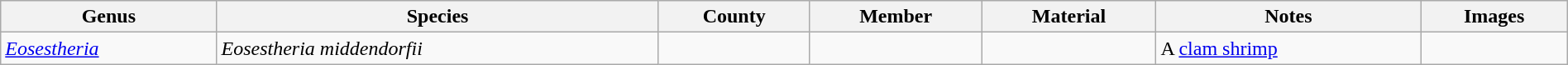<table class="wikitable" align="center" width="100%">
<tr>
<th>Genus</th>
<th>Species</th>
<th>County</th>
<th>Member</th>
<th>Material</th>
<th>Notes</th>
<th>Images</th>
</tr>
<tr>
<td><em><a href='#'>Eosestheria</a></em></td>
<td><em>Eosestheria middendorfii</em></td>
<td></td>
<td></td>
<td></td>
<td>A <a href='#'>clam shrimp</a></td>
<td></td>
</tr>
</table>
